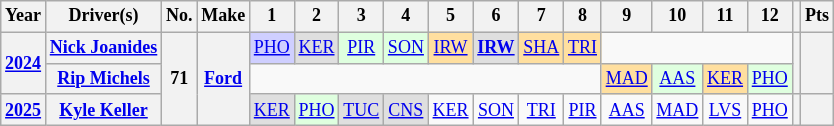<table class="wikitable" style="text-align:center; font-size:75%">
<tr>
<th>Year</th>
<th>Driver(s)</th>
<th>No.</th>
<th>Make</th>
<th>1</th>
<th>2</th>
<th>3</th>
<th>4</th>
<th>5</th>
<th>6</th>
<th>7</th>
<th>8</th>
<th>9</th>
<th>10</th>
<th>11</th>
<th>12</th>
<th></th>
<th>Pts</th>
</tr>
<tr>
<th rowspan="2"><a href='#'>2024</a></th>
<th><a href='#'>Nick Joanides</a></th>
<th rowspan="3">71</th>
<th rowspan="3"><a href='#'>Ford</a></th>
<td style="background:#CFCFFF;"><a href='#'>PHO</a><br></td>
<td style="background:#DFDFDF;"><a href='#'>KER</a><br></td>
<td style="background:#DFFFDF;"><a href='#'>PIR</a><br></td>
<td style="background:#DFFFDF;"><a href='#'>SON</a><br></td>
<td style="background:#FFDF9F;"><a href='#'>IRW</a><br></td>
<td style="background:#DFDFDF;"><strong><a href='#'>IRW</a></strong><br></td>
<td style="background:#FFDF9F;"><a href='#'>SHA</a><br></td>
<td style="background:#FFDF9F;"><a href='#'>TRI</a><br></td>
<td colspan="4"></td>
<th rowspan="2"></th>
<th rowspan="2"></th>
</tr>
<tr>
<th><a href='#'>Rip Michels</a></th>
<td colspan="8"></td>
<td style="background:#FFDF9F;"><a href='#'>MAD</a><br></td>
<td style="background:#DFFFDF;"><a href='#'>AAS</a><br></td>
<td style="background:#FFDF9F;"><a href='#'>KER</a><br></td>
<td style="background:#DFFFDF;"><a href='#'>PHO</a><br></td>
</tr>
<tr>
<th><a href='#'>2025</a></th>
<th><a href='#'>Kyle Keller</a></th>
<td style="background:#DFDFDF;"><a href='#'>KER</a><br></td>
<td style="background:#DFFFDF;"><a href='#'>PHO</a><br></td>
<td style="background:#DFDFDF;"><a href='#'>TUC</a><br></td>
<td style="background:#DFDFDF;"><a href='#'>CNS</a><br></td>
<td><a href='#'>KER</a></td>
<td><a href='#'>SON</a></td>
<td><a href='#'>TRI</a></td>
<td><a href='#'>PIR</a></td>
<td><a href='#'>AAS</a></td>
<td><a href='#'>MAD</a></td>
<td><a href='#'>LVS</a></td>
<td><a href='#'>PHO</a></td>
<th></th>
<th></th>
</tr>
</table>
